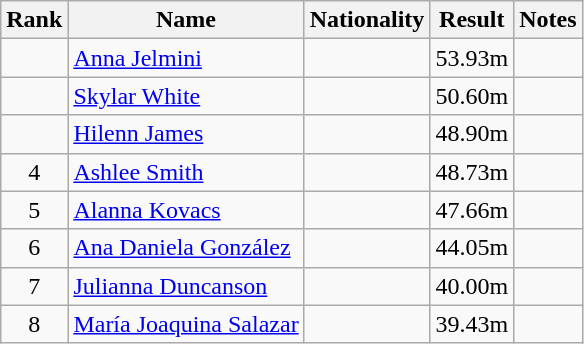<table class="wikitable sortable" style="text-align:center">
<tr>
<th>Rank</th>
<th>Name</th>
<th>Nationality</th>
<th>Result</th>
<th>Notes</th>
</tr>
<tr>
<td></td>
<td align=left><a href='#'>Anna Jelmini</a></td>
<td align=left></td>
<td>53.93m</td>
<td></td>
</tr>
<tr>
<td></td>
<td align=left><a href='#'>Skylar White</a></td>
<td align=left></td>
<td>50.60m</td>
<td></td>
</tr>
<tr>
<td></td>
<td align=left><a href='#'>Hilenn James</a></td>
<td align=left></td>
<td>48.90m</td>
<td></td>
</tr>
<tr>
<td>4</td>
<td align=left><a href='#'>Ashlee Smith</a></td>
<td align=left></td>
<td>48.73m</td>
<td></td>
</tr>
<tr>
<td>5</td>
<td align=left><a href='#'>Alanna Kovacs</a></td>
<td align=left></td>
<td>47.66m</td>
<td></td>
</tr>
<tr>
<td>6</td>
<td align=left><a href='#'>Ana Daniela González</a></td>
<td align=left></td>
<td>44.05m</td>
<td></td>
</tr>
<tr>
<td>7</td>
<td align=left><a href='#'>Julianna Duncanson</a></td>
<td align=left></td>
<td>40.00m</td>
<td></td>
</tr>
<tr>
<td>8</td>
<td align=left><a href='#'>María Joaquina Salazar</a></td>
<td align=left></td>
<td>39.43m</td>
<td></td>
</tr>
</table>
